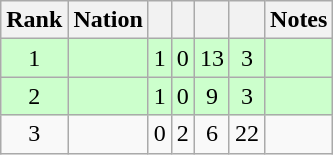<table class="wikitable sortable" style="text-align: center;">
<tr>
<th>Rank</th>
<th>Nation</th>
<th></th>
<th></th>
<th></th>
<th></th>
<th>Notes</th>
</tr>
<tr style="background:#cfc;">
<td>1</td>
<td align=left></td>
<td>1</td>
<td>0</td>
<td>13</td>
<td>3</td>
<td></td>
</tr>
<tr style="background:#cfc;">
<td>2</td>
<td align=left></td>
<td>1</td>
<td>0</td>
<td>9</td>
<td>3</td>
<td></td>
</tr>
<tr>
<td>3</td>
<td align=left></td>
<td>0</td>
<td>2</td>
<td>6</td>
<td>22</td>
<td></td>
</tr>
</table>
